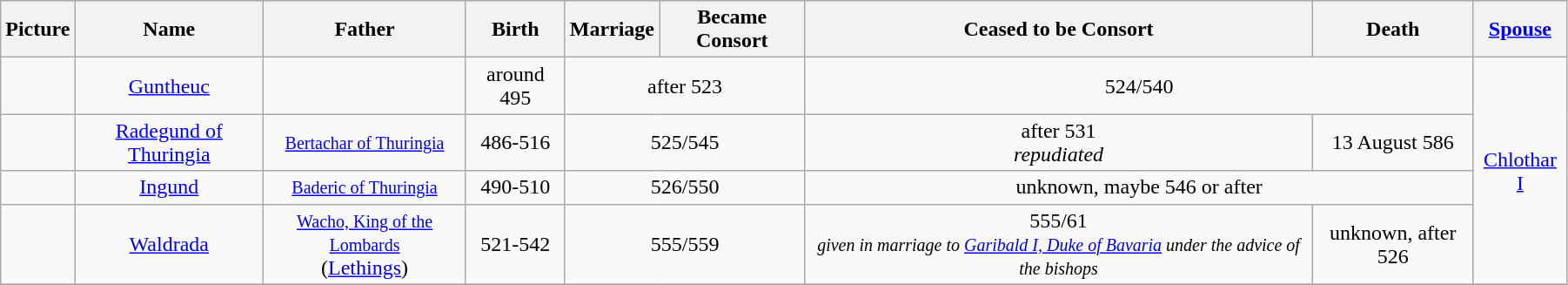<table width=95% class="wikitable">
<tr>
<th>Picture</th>
<th>Name</th>
<th>Father</th>
<th>Birth</th>
<th>Marriage</th>
<th>Became Consort</th>
<th>Ceased to be Consort</th>
<th>Death</th>
<th><a href='#'>Spouse</a></th>
</tr>
<tr>
<td align="center"></td>
<td align="center"><a href='#'>Guntheuc</a></td>
<td align="center"></td>
<td align="center">around 495<br></td>
<td align="center" colspan="2">after 523</td>
<td align="center" colspan="2">524/540<br></td>
<td align="center" rowspan="4"><a href='#'>Chlothar I</a></td>
</tr>
<tr>
<td align="center"></td>
<td align="center"><a href='#'>Radegund of Thuringia</a></td>
<td align="center"><small><a href='#'>Bertachar of Thuringia</a></small></td>
<td align="center">486-516</td>
<td align="center" colspan="2">525/545<br></td>
<td align="center">after 531<br><em>repudiated</em></td>
<td align="center">13 August 586</td>
</tr>
<tr>
<td align="center"></td>
<td align="center"><a href='#'>Ingund</a></td>
<td align="center"><small><a href='#'>Baderic of Thuringia</a></small></td>
<td align="center">490-510</td>
<td align="center" colspan="2">526/550<br></td>
<td align="center" colspan="2">unknown, maybe 546 or after<br></td>
</tr>
<tr>
<td align="center"></td>
<td align="center"><a href='#'>Waldrada</a></td>
<td align="center"><small><a href='#'>Wacho, King of the Lombards</a></small><br>(<a href='#'>Lethings</a>)</td>
<td align=center>521-542</td>
<td align="center" colspan="2">555/559</td>
<td align=center>555/61<br><small><em>given in marriage to <a href='#'>Garibald I, Duke of Bavaria</a> under the advice of the bishops</em></small></td>
<td align="center">unknown, after 526<br></td>
</tr>
<tr>
</tr>
</table>
